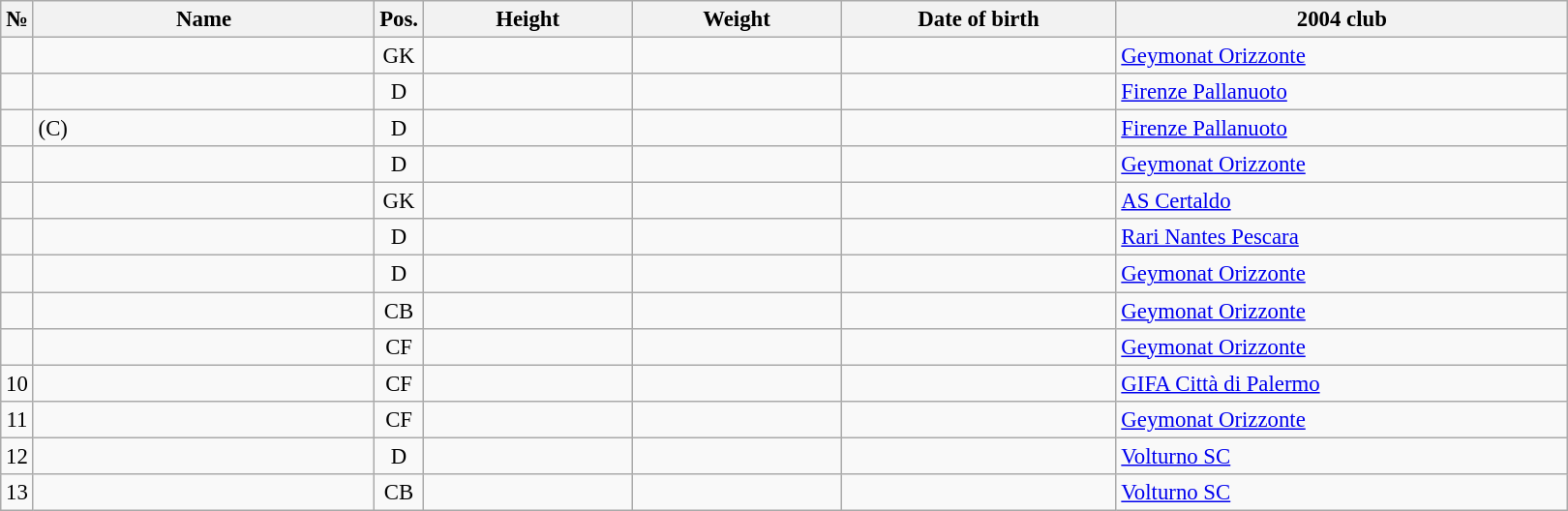<table class="wikitable sortable" style="font-size:95%; text-align:center;">
<tr>
<th>№</th>
<th style="width:15em">Name</th>
<th>Pos.</th>
<th style="width:9em">Height</th>
<th style="width:9em">Weight</th>
<th style="width:12em">Date of birth</th>
<th style="width:20em">2004 club</th>
</tr>
<tr>
<td></td>
<td style="text-align:left;"></td>
<td>GK</td>
<td></td>
<td></td>
<td style="text-align:right;"></td>
<td style="text-align:left;"> <a href='#'>Geymonat Orizzonte</a></td>
</tr>
<tr>
<td></td>
<td style="text-align:left;"></td>
<td>D</td>
<td></td>
<td></td>
<td style="text-align:right;"></td>
<td style="text-align:left;"> <a href='#'>Firenze Pallanuoto</a></td>
</tr>
<tr>
<td></td>
<td style="text-align:left;"> (C)</td>
<td>D</td>
<td></td>
<td></td>
<td style="text-align:right;"></td>
<td style="text-align:left;"> <a href='#'>Firenze Pallanuoto</a></td>
</tr>
<tr>
<td></td>
<td style="text-align:left;"></td>
<td>D</td>
<td></td>
<td></td>
<td style="text-align:right;"></td>
<td style="text-align:left;"> <a href='#'>Geymonat Orizzonte</a></td>
</tr>
<tr>
<td></td>
<td style="text-align:left;"></td>
<td>GK</td>
<td></td>
<td></td>
<td style="text-align:right;"></td>
<td style="text-align:left;"> <a href='#'>AS Certaldo</a></td>
</tr>
<tr>
<td></td>
<td style="text-align:left;"></td>
<td>D</td>
<td></td>
<td></td>
<td style="text-align:right;"></td>
<td style="text-align:left;"> <a href='#'>Rari Nantes Pescara</a></td>
</tr>
<tr>
<td></td>
<td style="text-align:left;"></td>
<td>D</td>
<td></td>
<td></td>
<td style="text-align:right;"></td>
<td style="text-align:left;"> <a href='#'>Geymonat Orizzonte</a></td>
</tr>
<tr>
<td></td>
<td style="text-align:left;"></td>
<td>CB</td>
<td></td>
<td></td>
<td style="text-align:right;"></td>
<td style="text-align:left;"> <a href='#'>Geymonat Orizzonte</a></td>
</tr>
<tr>
<td></td>
<td style="text-align:left;"></td>
<td>CF</td>
<td></td>
<td></td>
<td style="text-align:right;"></td>
<td style="text-align:left;"> <a href='#'>Geymonat Orizzonte</a></td>
</tr>
<tr>
<td>10</td>
<td style="text-align:left;"></td>
<td>CF</td>
<td></td>
<td></td>
<td style="text-align:right;"></td>
<td style="text-align:left;"> <a href='#'>GIFA Città di Palermo</a></td>
</tr>
<tr>
<td>11</td>
<td style="text-align:left;"></td>
<td>CF</td>
<td></td>
<td></td>
<td style="text-align:right;"></td>
<td style="text-align:left;"> <a href='#'>Geymonat Orizzonte</a></td>
</tr>
<tr>
<td>12</td>
<td style="text-align:left;"></td>
<td>D</td>
<td></td>
<td></td>
<td style="text-align:right;"></td>
<td style="text-align:left;"> <a href='#'>Volturno SC</a></td>
</tr>
<tr>
<td>13</td>
<td style="text-align:left;"></td>
<td>CB</td>
<td></td>
<td></td>
<td style="text-align:right;"></td>
<td style="text-align:left;"> <a href='#'>Volturno SC</a></td>
</tr>
</table>
